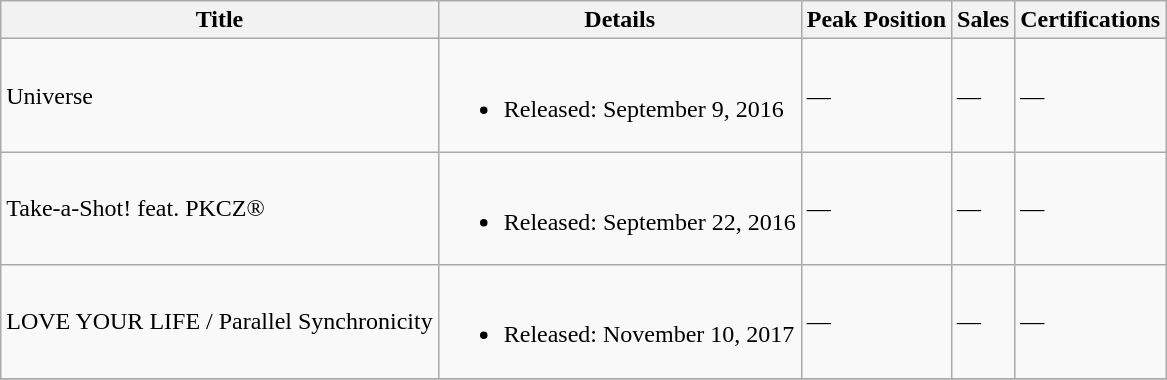<table class="wikitable">
<tr>
<th>Title</th>
<th>Details</th>
<th>Peak Position</th>
<th>Sales</th>
<th>Certifications</th>
</tr>
<tr>
<td>Universe</td>
<td><br><ul><li>Released: September 9, 2016</li></ul></td>
<td>—</td>
<td>—</td>
<td>—</td>
</tr>
<tr>
<td>Take-a-Shot! feat. PKCZ®</td>
<td><br><ul><li>Released: September 22, 2016</li></ul></td>
<td>—</td>
<td>—</td>
<td>—</td>
</tr>
<tr>
<td>LOVE YOUR LIFE / Parallel Synchronicity</td>
<td><br><ul><li>Released: November 10, 2017</li></ul></td>
<td>—</td>
<td>—</td>
<td>—</td>
</tr>
<tr>
</tr>
</table>
